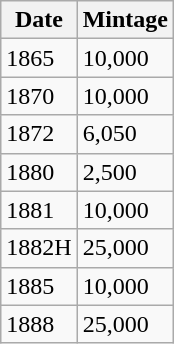<table class="wikitable sortable">
<tr>
<th>Date</th>
<th>Mintage</th>
</tr>
<tr>
<td>1865</td>
<td>10,000</td>
</tr>
<tr>
<td>1870</td>
<td>10,000</td>
</tr>
<tr>
<td>1872</td>
<td>6,050</td>
</tr>
<tr>
<td>1880</td>
<td>2,500</td>
</tr>
<tr>
<td>1881</td>
<td>10,000</td>
</tr>
<tr>
<td>1882H</td>
<td>25,000</td>
</tr>
<tr>
<td>1885</td>
<td>10,000</td>
</tr>
<tr>
<td>1888</td>
<td>25,000</td>
</tr>
</table>
